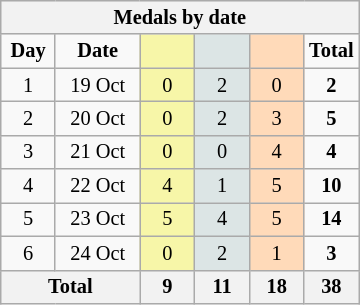<table class="wikitable" style="font-size:85%; text-align:center;">
<tr style="background:#efefef;">
<th colspan=6><strong>Medals by date</strong></th>
</tr>
<tr>
<td width=30><strong>Day</strong></td>
<td width=50><strong>Date</strong></td>
<td width=30 style="background:#F7F6A8;"></td>
<td width=30 style="background:#DCE5E5;"></td>
<td width=30 style="background:#FFDAB9;"></td>
<td width=30><strong>Total</strong></td>
</tr>
<tr>
<td>1</td>
<td>19 Oct</td>
<td style="background:#F7F6A8;">0</td>
<td style="background:#DCE5E5;">2</td>
<td style="background:#FFDAB9;">0</td>
<td><strong>2</strong></td>
</tr>
<tr>
<td>2</td>
<td>20 Oct</td>
<td style="background:#F7F6A8;">0</td>
<td style="background:#DCE5E5;">2</td>
<td style="background:#FFDAB9;">3</td>
<td><strong>5</strong></td>
</tr>
<tr>
<td>3</td>
<td>21 Oct</td>
<td style="background:#F7F6A8;">0</td>
<td style="background:#DCE5E5;">0</td>
<td style="background:#FFDAB9;">4</td>
<td><strong>4</strong></td>
</tr>
<tr>
<td>4</td>
<td>22 Oct</td>
<td style="background:#F7F6A8;">4</td>
<td style="background:#DCE5E5;">1</td>
<td style="background:#FFDAB9;">5</td>
<td><strong>10</strong></td>
</tr>
<tr>
<td>5</td>
<td>23 Oct</td>
<td style="background:#F7F6A8;">5</td>
<td style="background:#DCE5E5;">4</td>
<td style="background:#FFDAB9;">5</td>
<td><strong>14</strong></td>
</tr>
<tr>
<td>6</td>
<td>24 Oct</td>
<td style="background:#F7F6A8;">0</td>
<td style="background:#DCE5E5;">2</td>
<td style="background:#FFDAB9;">1</td>
<td><strong>3</strong></td>
</tr>
<tr>
<th colspan="2"><strong>Total</strong></th>
<th><strong>9</strong></th>
<th><strong>11</strong></th>
<th><strong>18</strong></th>
<th><strong>38</strong></th>
</tr>
</table>
